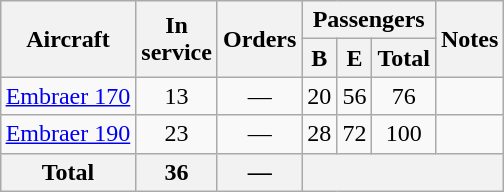<table class="wikitable" style="margin:0.5em auto; text-align:center">
<tr>
<th rowspan=2>Aircraft</th>
<th rowspan=2>In <br> service</th>
<th rowspan=2>Orders</th>
<th colspan=3>Passengers</th>
<th rowspan=2>Notes</th>
</tr>
<tr>
<th><abbr>B</abbr></th>
<th><abbr>E</abbr></th>
<th>Total</th>
</tr>
<tr>
<td><a href='#'>Embraer 170</a></td>
<td>13</td>
<td>—</td>
<td>20</td>
<td>56</td>
<td>76</td>
<td></td>
</tr>
<tr>
<td><a href='#'>Embraer 190</a></td>
<td>23</td>
<td>—</td>
<td>28</td>
<td>72</td>
<td>100</td>
<td></td>
</tr>
<tr>
<th>Total</th>
<th>36</th>
<th>—</th>
<th colspan=4></th>
</tr>
</table>
